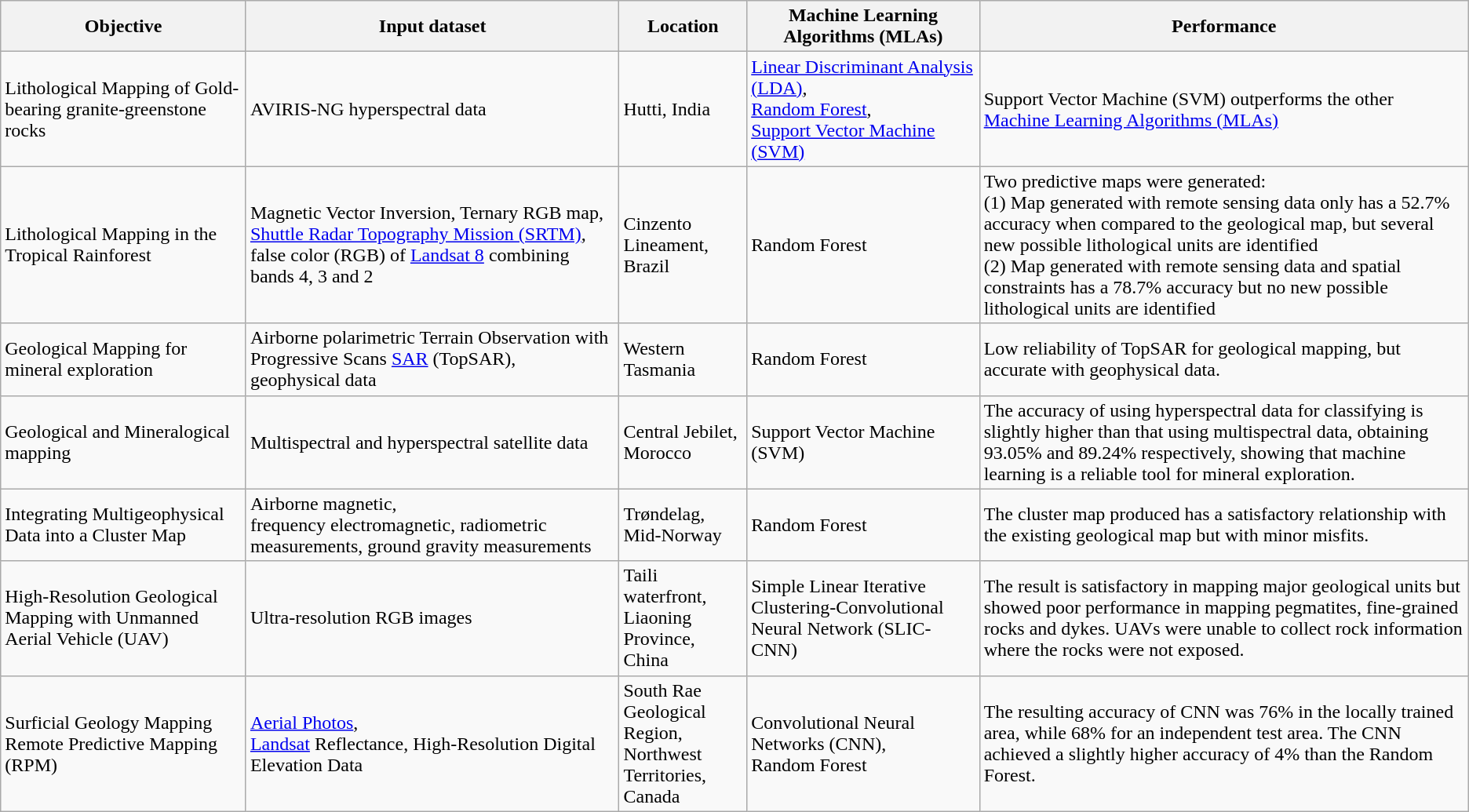<table class="wikitable">
<tr>
<th>Objective</th>
<th>Input dataset</th>
<th>Location</th>
<th>Machine Learning Algorithms (MLAs)</th>
<th>Performance</th>
</tr>
<tr>
<td>Lithological Mapping of Gold-bearing granite-greenstone rocks</td>
<td>AVIRIS-NG hyperspectral data</td>
<td>Hutti, India</td>
<td><a href='#'>Linear Discriminant Analysis (LDA)</a>,<br><a href='#'>Random Forest</a>,<br><a href='#'>Support Vector Machine (SVM)</a></td>
<td>Support Vector Machine (SVM) outperforms the other <a href='#'>Machine Learning Algorithms (MLAs)</a></td>
</tr>
<tr>
<td>Lithological Mapping in the Tropical Rainforest</td>
<td>Magnetic Vector Inversion, Ternary RGB map, <a href='#'>Shuttle Radar Topography Mission (SRTM)</a>, false color (RGB) of <a href='#'>Landsat 8</a> combining bands 4, 3 and 2</td>
<td>Cinzento Lineament, Brazil</td>
<td>Random Forest</td>
<td>Two predictive maps were generated:<br>(1) Map generated with remote sensing data only has a 52.7% accuracy when compared to the geological map, but several new possible lithological units are identified<br>(2) Map generated with remote sensing data and spatial constraints has a 78.7% accuracy but no new possible lithological units are identified</td>
</tr>
<tr>
<td>Geological Mapping for mineral exploration</td>
<td>Airborne polarimetric Terrain Observation with Progressive Scans <a href='#'>SAR</a> (TopSAR),<br>geophysical data</td>
<td>Western Tasmania</td>
<td>Random Forest</td>
<td>Low reliability of TopSAR for geological mapping, but accurate with geophysical data.</td>
</tr>
<tr>
<td>Geological and Mineralogical mapping</td>
<td>Multispectral and hyperspectral satellite data</td>
<td>Central Jebilet,<br>Morocco</td>
<td>Support Vector Machine (SVM)</td>
<td>The accuracy of using hyperspectral data for classifying is slightly higher than that using multispectral data, obtaining 93.05% and 89.24% respectively, showing that machine learning is a reliable tool for mineral exploration.</td>
</tr>
<tr>
<td>Integrating Multigeophysical Data into a Cluster Map</td>
<td>Airborne magnetic,<br>frequency electromagnetic, radiometric measurements, ground gravity measurements</td>
<td>Trøndelag, Mid-Norway</td>
<td>Random Forest</td>
<td>The cluster map produced has a satisfactory relationship with the existing geological map but with minor misfits.</td>
</tr>
<tr>
<td>High-Resolution Geological Mapping with Unmanned Aerial Vehicle (UAV)</td>
<td>Ultra-resolution RGB images</td>
<td>Taili waterfront,<br>Liaoning Province, China</td>
<td>Simple Linear Iterative Clustering-Convolutional Neural Network (SLIC-CNN)</td>
<td>The result is satisfactory in mapping major geological units but showed poor performance in mapping pegmatites, fine-grained rocks and dykes. UAVs were unable to collect rock information where the rocks were not exposed.</td>
</tr>
<tr>
<td>Surficial Geology Mapping<br>Remote Predictive Mapping (RPM)</td>
<td><a href='#'>Aerial Photos</a>,<br><a href='#'>Landsat</a> Reflectance, High-Resolution Digital Elevation Data</td>
<td>South Rae Geological Region,<br>Northwest Territories, Canada</td>
<td>Convolutional Neural Networks (CNN),<br>Random Forest</td>
<td>The resulting accuracy of CNN was 76% in the locally trained area, while 68% for an independent test area. The CNN achieved a slightly higher accuracy of 4% than the Random Forest.</td>
</tr>
</table>
